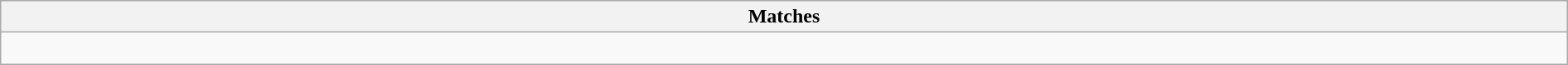<table class="wikitable collapsible collapsed" style="width:100%;">
<tr>
<th>Matches</th>
</tr>
<tr>
<td><br>



















</td>
</tr>
</table>
